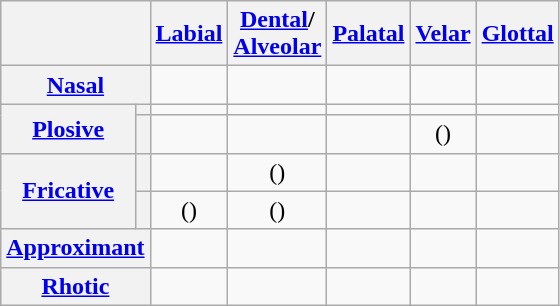<table class="wikitable" style=text-align:center>
<tr>
<th colspan=2></th>
<th><a href='#'>Labial</a></th>
<th><a href='#'>Dental</a>/<br><a href='#'>Alveolar</a></th>
<th><a href='#'>Palatal</a></th>
<th><a href='#'>Velar</a></th>
<th><a href='#'>Glottal</a></th>
</tr>
<tr>
<th colspan=2><a href='#'>Nasal</a></th>
<td></td>
<td></td>
<td></td>
<td></td>
<td></td>
</tr>
<tr>
<th rowspan=2><a href='#'>Plosive</a></th>
<th></th>
<td></td>
<td></td>
<td></td>
<td></td>
<td></td>
</tr>
<tr>
<th></th>
<td></td>
<td></td>
<td></td>
<td> ()</td>
<td></td>
</tr>
<tr>
<th rowspan=2><a href='#'>Fricative</a></th>
<th></th>
<td></td>
<td> ()</td>
<td></td>
<td></td>
<td></td>
</tr>
<tr>
<th></th>
<td> ()</td>
<td> ()</td>
<td></td>
<td></td>
<td></td>
</tr>
<tr>
<th colspan=2><a href='#'>Approximant</a></th>
<td></td>
<td></td>
<td></td>
<td></td>
<td></td>
</tr>
<tr>
<th colspan=2><a href='#'>Rhotic</a></th>
<td></td>
<td></td>
<td></td>
<td></td>
<td></td>
</tr>
</table>
